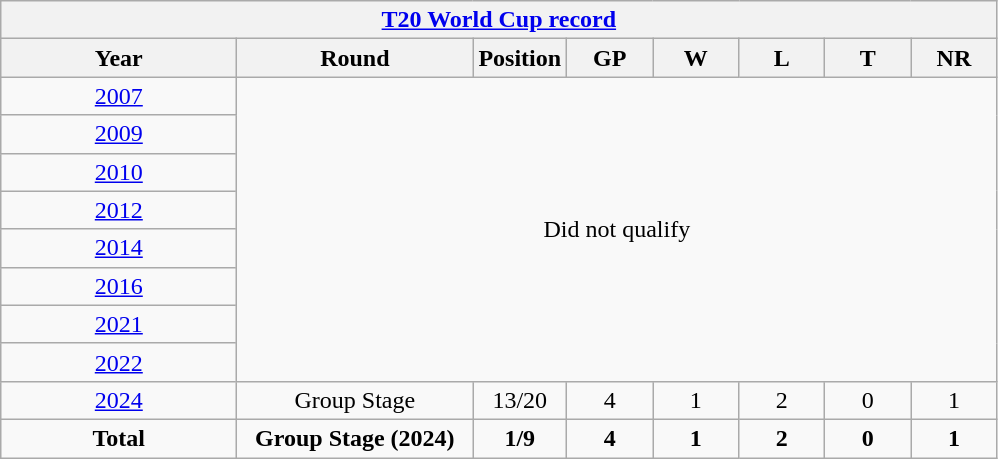<table class="wikitable" style="text-align: center; width=900px;">
<tr>
<th colspan="8"><a href='#'>T20 World Cup record</a></th>
</tr>
<tr>
<th width=150>Year</th>
<th width=150>Round</th>
<th width=50>Position</th>
<th width=50>GP</th>
<th width=50>W</th>
<th width=50>L</th>
<th width=50>T</th>
<th width=50>NR</th>
</tr>
<tr>
<td> <a href='#'>2007</a></td>
<td colspan="7" rowspan="8">Did not qualify</td>
</tr>
<tr>
<td> <a href='#'>2009</a></td>
</tr>
<tr>
<td> <a href='#'>2010</a></td>
</tr>
<tr>
<td> <a href='#'>2012</a></td>
</tr>
<tr>
<td> <a href='#'>2014</a></td>
</tr>
<tr>
<td> <a href='#'>2016</a></td>
</tr>
<tr>
<td> <a href='#'>2021</a></td>
</tr>
<tr>
<td> <a href='#'>2022</a></td>
</tr>
<tr>
<td>  <a href='#'>2024</a></td>
<td Group Stage>Group Stage</td>
<td>13/20</td>
<td>4</td>
<td>1</td>
<td>2</td>
<td>0</td>
<td>1</td>
</tr>
<tr>
<td><strong>Total</strong></td>
<td><strong>Group Stage (2024)</strong></td>
<td><strong>1/9</strong></td>
<td><strong>4</strong></td>
<td><strong>1</strong></td>
<td><strong>2</strong></td>
<td><strong>0</strong></td>
<td><strong>1</strong></td>
</tr>
</table>
